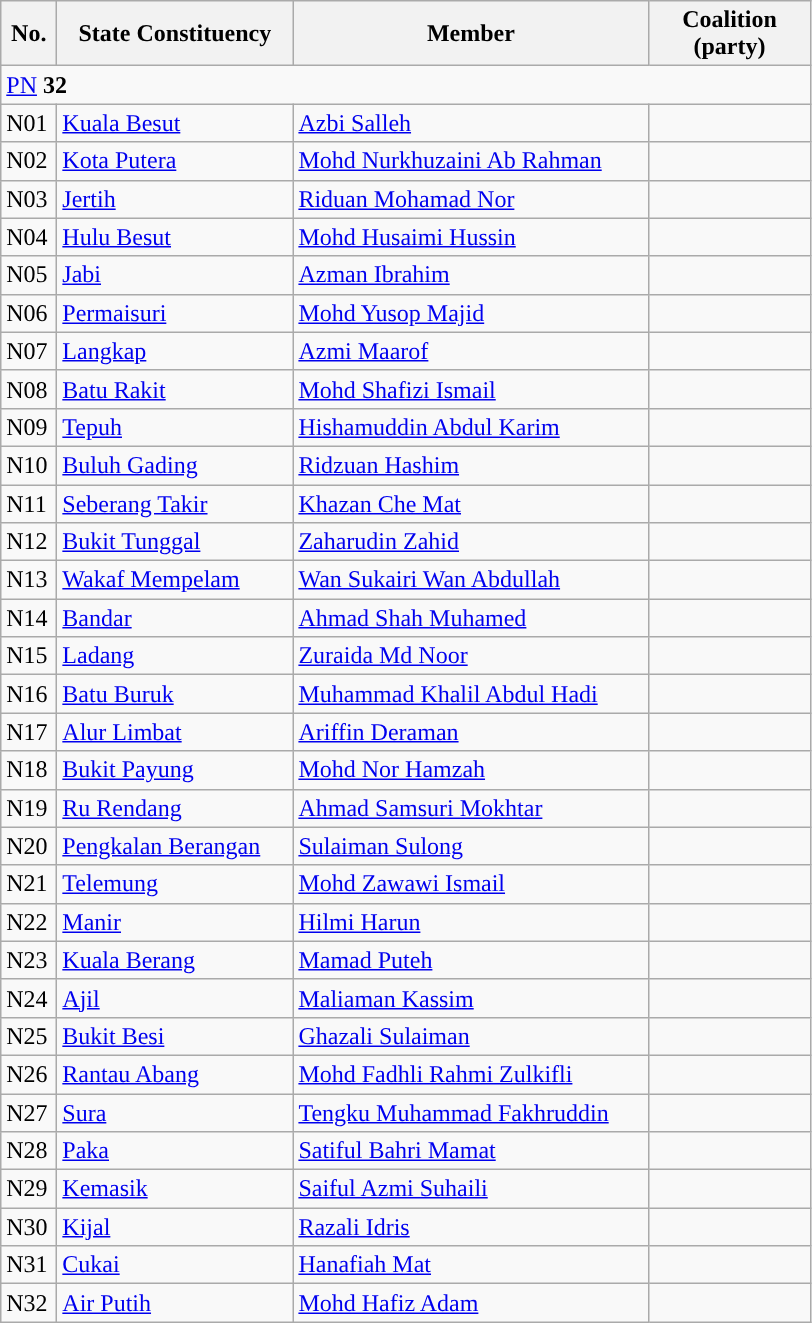<table class="wikitable sortable">
<tr>
<th style="width:30px;">No.</th>
<th style="width:150px;">State Constituency</th>
<th style="width:230px;">Member</th>
<th style="width:100px;">Coalition (party)</th>
</tr>
<tr>
<td colspan="4"><a href='#'>PN</a> <strong>32</strong></td>
</tr>
<tr>
<td>N01</td>
<td><a href='#'>Kuala Besut</a></td>
<td><a href='#'>Azbi Salleh</a></td>
<td></td>
</tr>
<tr>
<td>N02</td>
<td><a href='#'>Kota Putera</a></td>
<td><a href='#'>Mohd Nurkhuzaini Ab Rahman</a></td>
<td></td>
</tr>
<tr>
<td>N03</td>
<td><a href='#'>Jertih</a></td>
<td><a href='#'>Riduan Mohamad Nor</a></td>
<td></td>
</tr>
<tr>
<td>N04</td>
<td><a href='#'>Hulu Besut</a></td>
<td><a href='#'>Mohd Husaimi Hussin</a></td>
<td></td>
</tr>
<tr>
<td>N05</td>
<td><a href='#'>Jabi</a></td>
<td><a href='#'>Azman Ibrahim</a></td>
<td></td>
</tr>
<tr>
<td>N06</td>
<td><a href='#'>Permaisuri</a></td>
<td><a href='#'>Mohd Yusop Majid</a></td>
<td></td>
</tr>
<tr>
<td>N07</td>
<td><a href='#'>Langkap</a></td>
<td><a href='#'>Azmi Maarof</a></td>
<td></td>
</tr>
<tr>
<td>N08</td>
<td><a href='#'>Batu Rakit</a></td>
<td><a href='#'>Mohd Shafizi Ismail</a></td>
<td></td>
</tr>
<tr>
<td>N09</td>
<td><a href='#'>Tepuh</a></td>
<td><a href='#'>Hishamuddin Abdul Karim</a></td>
<td></td>
</tr>
<tr>
<td>N10</td>
<td><a href='#'>Buluh Gading</a></td>
<td><a href='#'>Ridzuan Hashim</a></td>
<td></td>
</tr>
<tr>
<td>N11</td>
<td><a href='#'>Seberang Takir</a></td>
<td><a href='#'>Khazan Che Mat</a></td>
<td></td>
</tr>
<tr>
<td>N12</td>
<td><a href='#'>Bukit Tunggal</a></td>
<td><a href='#'>Zaharudin Zahid</a></td>
<td></td>
</tr>
<tr>
<td>N13</td>
<td><a href='#'>Wakaf Mempelam</a></td>
<td><a href='#'>Wan Sukairi Wan Abdullah</a></td>
<td></td>
</tr>
<tr>
<td>N14</td>
<td><a href='#'>Bandar</a></td>
<td><a href='#'>Ahmad Shah Muhamed</a></td>
<td></td>
</tr>
<tr>
<td>N15</td>
<td><a href='#'>Ladang</a></td>
<td><a href='#'>Zuraida Md Noor</a></td>
<td></td>
</tr>
<tr>
<td>N16</td>
<td><a href='#'>Batu Buruk</a></td>
<td><a href='#'>Muhammad Khalil Abdul Hadi</a></td>
<td></td>
</tr>
<tr>
<td>N17</td>
<td><a href='#'>Alur Limbat</a></td>
<td><a href='#'>Ariffin Deraman</a></td>
<td></td>
</tr>
<tr>
<td>N18</td>
<td><a href='#'>Bukit Payung</a></td>
<td><a href='#'>Mohd Nor Hamzah</a></td>
<td></td>
</tr>
<tr>
<td>N19</td>
<td><a href='#'>Ru Rendang</a></td>
<td><a href='#'>Ahmad Samsuri Mokhtar</a></td>
<td></td>
</tr>
<tr>
<td>N20</td>
<td><a href='#'>Pengkalan Berangan</a></td>
<td><a href='#'>Sulaiman Sulong</a></td>
<td></td>
</tr>
<tr>
<td>N21</td>
<td><a href='#'>Telemung</a></td>
<td><a href='#'>Mohd Zawawi Ismail</a></td>
<td></td>
</tr>
<tr>
<td>N22</td>
<td><a href='#'>Manir</a></td>
<td><a href='#'>Hilmi Harun</a></td>
<td></td>
</tr>
<tr>
<td>N23</td>
<td><a href='#'>Kuala Berang</a></td>
<td><a href='#'>Mamad Puteh</a></td>
<td></td>
</tr>
<tr>
<td>N24</td>
<td><a href='#'>Ajil</a></td>
<td><a href='#'>Maliaman Kassim</a></td>
<td></td>
</tr>
<tr>
<td>N25</td>
<td><a href='#'>Bukit Besi</a></td>
<td><a href='#'>Ghazali Sulaiman</a></td>
<td></td>
</tr>
<tr>
<td>N26</td>
<td><a href='#'>Rantau Abang</a></td>
<td><a href='#'>Mohd Fadhli Rahmi Zulkifli</a></td>
<td></td>
</tr>
<tr>
<td>N27</td>
<td><a href='#'>Sura</a></td>
<td><a href='#'>Tengku Muhammad Fakhruddin</a></td>
<td></td>
</tr>
<tr>
<td>N28</td>
<td><a href='#'>Paka</a></td>
<td><a href='#'>Satiful Bahri Mamat</a></td>
<td></td>
</tr>
<tr>
<td>N29</td>
<td><a href='#'>Kemasik</a></td>
<td><a href='#'>Saiful Azmi Suhaili</a></td>
<td></td>
</tr>
<tr>
<td>N30</td>
<td><a href='#'>Kijal</a></td>
<td><a href='#'>Razali Idris</a></td>
<td></td>
</tr>
<tr>
<td>N31</td>
<td><a href='#'>Cukai</a></td>
<td><a href='#'>Hanafiah Mat</a></td>
<td></td>
</tr>
<tr>
<td>N32</td>
<td><a href='#'>Air Putih</a></td>
<td><a href='#'>Mohd Hafiz Adam</a></td>
<td></td>
</tr>
</table>
